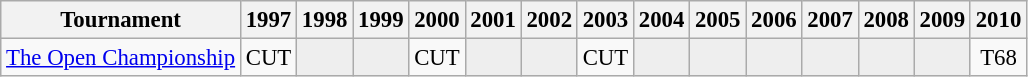<table class="wikitable" style="font-size:95%;">
<tr>
<th>Tournament</th>
<th>1997</th>
<th>1998</th>
<th>1999</th>
<th>2000</th>
<th>2001</th>
<th>2002</th>
<th>2003</th>
<th>2004</th>
<th>2005</th>
<th>2006</th>
<th>2007</th>
<th>2008</th>
<th>2009</th>
<th>2010</th>
</tr>
<tr>
<td><a href='#'>The Open Championship</a></td>
<td align="center">CUT</td>
<td style="background:#eeeeee;"></td>
<td style="background:#eeeeee;"></td>
<td align="center">CUT</td>
<td style="background:#eeeeee;"></td>
<td style="background:#eeeeee;"></td>
<td align="center">CUT</td>
<td style="background:#eeeeee;"></td>
<td style="background:#eeeeee;"></td>
<td style="background:#eeeeee;"></td>
<td style="background:#eeeeee;"></td>
<td style="background:#eeeeee;"></td>
<td style="background:#eeeeee;"></td>
<td align="center">T68</td>
</tr>
</table>
